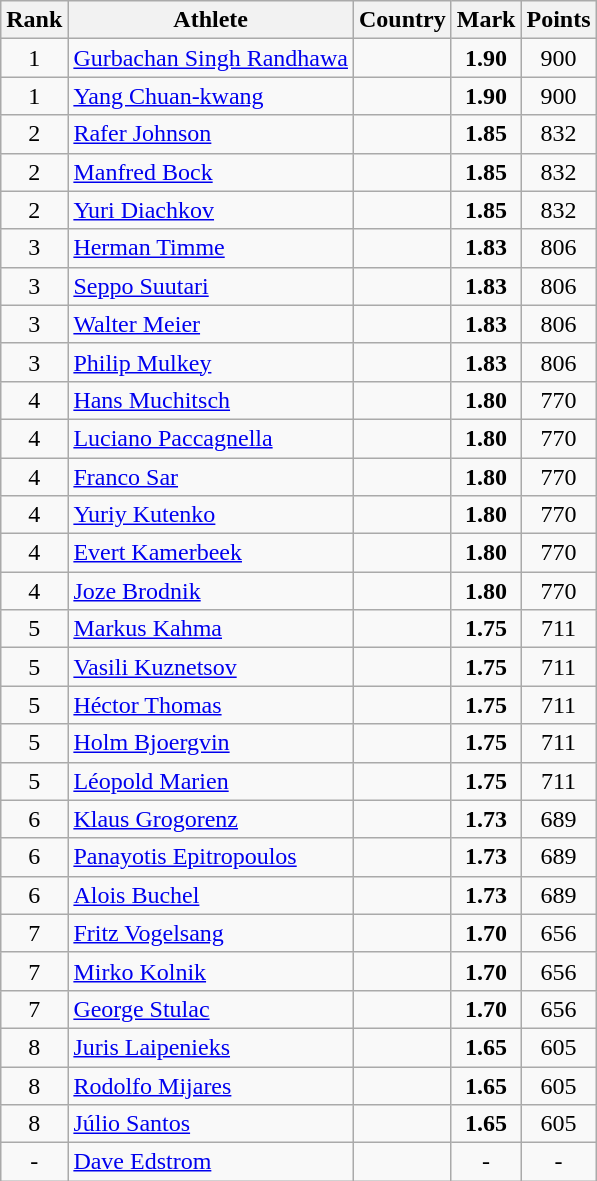<table class="wikitable sortable" style="text-align:center">
<tr>
<th>Rank</th>
<th>Athlete</th>
<th>Country</th>
<th>Mark</th>
<th>Points</th>
</tr>
<tr>
<td>1</td>
<td align=left><a href='#'>Gurbachan Singh Randhawa</a></td>
<td align=left></td>
<td><strong>1.90</strong></td>
<td>900</td>
</tr>
<tr>
<td>1</td>
<td align=left><a href='#'>Yang Chuan-kwang</a></td>
<td align=left></td>
<td><strong>1.90</strong></td>
<td>900</td>
</tr>
<tr>
<td>2</td>
<td align=left><a href='#'>Rafer Johnson</a></td>
<td align=left></td>
<td><strong>1.85</strong></td>
<td>832</td>
</tr>
<tr>
<td>2</td>
<td align=left><a href='#'>Manfred Bock</a></td>
<td align=left></td>
<td><strong>1.85</strong></td>
<td>832</td>
</tr>
<tr>
<td>2</td>
<td align=left><a href='#'>Yuri Diachkov</a></td>
<td align=left></td>
<td><strong>1.85</strong></td>
<td>832</td>
</tr>
<tr>
<td>3</td>
<td align=left><a href='#'>Herman Timme</a></td>
<td align=left></td>
<td><strong>1.83</strong></td>
<td>806</td>
</tr>
<tr>
<td>3</td>
<td align=left><a href='#'>Seppo Suutari</a></td>
<td align=left></td>
<td><strong>1.83</strong></td>
<td>806</td>
</tr>
<tr>
<td>3</td>
<td align=left><a href='#'>Walter Meier</a></td>
<td align=left></td>
<td><strong>1.83</strong></td>
<td>806</td>
</tr>
<tr>
<td>3</td>
<td align=left><a href='#'>Philip Mulkey</a></td>
<td align=left></td>
<td><strong>1.83</strong></td>
<td>806</td>
</tr>
<tr>
<td>4</td>
<td align=left><a href='#'>Hans Muchitsch</a></td>
<td align=left></td>
<td><strong>1.80</strong></td>
<td>770</td>
</tr>
<tr>
<td>4</td>
<td align=left><a href='#'>Luciano Paccagnella</a></td>
<td align=left></td>
<td><strong>1.80</strong></td>
<td>770</td>
</tr>
<tr>
<td>4</td>
<td align=left><a href='#'>Franco Sar</a></td>
<td align=left></td>
<td><strong>1.80</strong></td>
<td>770</td>
</tr>
<tr>
<td>4</td>
<td align=left><a href='#'>Yuriy Kutenko</a></td>
<td align=left></td>
<td><strong>1.80</strong></td>
<td>770</td>
</tr>
<tr>
<td>4</td>
<td align=left><a href='#'>Evert Kamerbeek</a></td>
<td align=left></td>
<td><strong>1.80</strong></td>
<td>770</td>
</tr>
<tr>
<td>4</td>
<td align=left><a href='#'>Joze Brodnik</a></td>
<td align=left></td>
<td><strong>1.80</strong></td>
<td>770</td>
</tr>
<tr>
<td>5</td>
<td align=left><a href='#'>Markus Kahma</a></td>
<td align=left></td>
<td><strong>1.75</strong></td>
<td>711</td>
</tr>
<tr>
<td>5</td>
<td align=left><a href='#'>Vasili Kuznetsov</a></td>
<td align=left></td>
<td><strong>1.75</strong></td>
<td>711</td>
</tr>
<tr>
<td>5</td>
<td align=left><a href='#'>Héctor Thomas</a></td>
<td align=left></td>
<td><strong>1.75</strong></td>
<td>711</td>
</tr>
<tr>
<td>5</td>
<td align=left><a href='#'>Holm Bjoergvin</a></td>
<td align=left></td>
<td><strong>1.75</strong></td>
<td>711</td>
</tr>
<tr>
<td>5</td>
<td align=left><a href='#'>Léopold Marien</a></td>
<td align=left></td>
<td><strong>1.75</strong></td>
<td>711</td>
</tr>
<tr>
<td>6</td>
<td align=left><a href='#'>Klaus Grogorenz</a></td>
<td align=left></td>
<td><strong>1.73</strong></td>
<td>689</td>
</tr>
<tr>
<td>6</td>
<td align=left><a href='#'>Panayotis Epitropoulos</a></td>
<td align=left></td>
<td><strong>1.73</strong></td>
<td>689</td>
</tr>
<tr>
<td>6</td>
<td align=left><a href='#'>Alois Buchel</a></td>
<td align=left></td>
<td><strong>1.73</strong></td>
<td>689</td>
</tr>
<tr>
<td>7</td>
<td align=left><a href='#'>Fritz Vogelsang</a></td>
<td align=left></td>
<td><strong>1.70</strong></td>
<td>656</td>
</tr>
<tr>
<td>7</td>
<td align=left><a href='#'>Mirko Kolnik</a></td>
<td align=left></td>
<td><strong>1.70</strong></td>
<td>656</td>
</tr>
<tr>
<td>7</td>
<td align=left><a href='#'>George Stulac</a></td>
<td align=left></td>
<td><strong>1.70</strong></td>
<td>656</td>
</tr>
<tr>
<td>8</td>
<td align=left><a href='#'>Juris Laipenieks</a></td>
<td align=left></td>
<td><strong>1.65</strong></td>
<td>605</td>
</tr>
<tr>
<td>8</td>
<td align=left><a href='#'>Rodolfo Mijares</a></td>
<td align=left></td>
<td><strong>1.65</strong></td>
<td>605</td>
</tr>
<tr>
<td>8</td>
<td align=left><a href='#'>Júlio Santos</a></td>
<td align=left></td>
<td><strong>1.65</strong></td>
<td>605</td>
</tr>
<tr>
<td>-</td>
<td align=left><a href='#'>Dave Edstrom</a></td>
<td align=left></td>
<td>-</td>
<td>-</td>
</tr>
</table>
